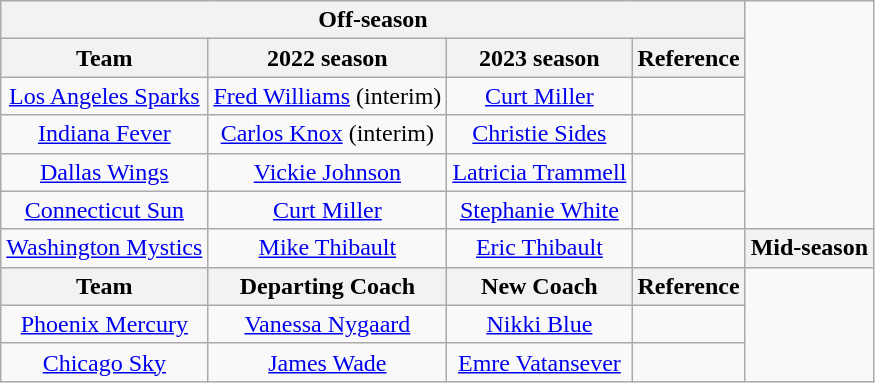<table class="wikitable" style="text-align: center;">
<tr>
<th colspan="4">Off-season</th>
</tr>
<tr>
<th>Team</th>
<th>2022 season</th>
<th>2023 season</th>
<th>Reference</th>
</tr>
<tr>
<td><a href='#'>Los Angeles Sparks</a></td>
<td><a href='#'>Fred Williams</a> (interim)</td>
<td><a href='#'>Curt Miller</a></td>
<td></td>
</tr>
<tr>
<td><a href='#'>Indiana Fever</a></td>
<td><a href='#'>Carlos Knox</a> (interim)</td>
<td><a href='#'>Christie Sides</a></td>
<td></td>
</tr>
<tr>
<td><a href='#'>Dallas Wings</a></td>
<td><a href='#'>Vickie Johnson</a></td>
<td><a href='#'>Latricia Trammell</a></td>
<td></td>
</tr>
<tr>
<td><a href='#'>Connecticut Sun</a></td>
<td><a href='#'>Curt Miller</a></td>
<td><a href='#'>Stephanie White</a></td>
<td></td>
</tr>
<tr>
<td><a href='#'>Washington Mystics</a></td>
<td><a href='#'>Mike Thibault</a></td>
<td><a href='#'>Eric Thibault</a></td>
<td></td>
<th colspan="4">Mid-season</th>
</tr>
<tr>
<th>Team</th>
<th>Departing Coach</th>
<th>New Coach</th>
<th>Reference</th>
</tr>
<tr>
<td><a href='#'>Phoenix Mercury</a></td>
<td><a href='#'>Vanessa Nygaard</a></td>
<td><a href='#'>Nikki Blue</a></td>
<td></td>
</tr>
<tr>
<td><a href='#'>Chicago Sky</a></td>
<td><a href='#'>James Wade</a></td>
<td><a href='#'>Emre Vatansever</a></td>
<td></td>
</tr>
</table>
